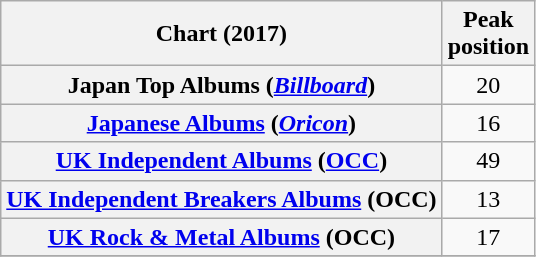<table class="wikitable sortable plainrowheaders">
<tr>
<th>Chart (2017)</th>
<th>Peak<br>position</th>
</tr>
<tr>
<th scope="row">Japan Top Albums (<em><a href='#'>Billboard</a></em>)</th>
<td align="center">20</td>
</tr>
<tr>
<th scope="row"><a href='#'>Japanese Albums</a> (<em><a href='#'>Oricon</a></em>)</th>
<td align="center">16</td>
</tr>
<tr>
<th scope="row"><a href='#'>UK Independent Albums</a> (<a href='#'>OCC</a>)</th>
<td align="center">49</td>
</tr>
<tr>
<th scope="row"><a href='#'>UK Independent Breakers Albums</a> (OCC)</th>
<td align="center">13</td>
</tr>
<tr>
<th scope="row"><a href='#'>UK Rock & Metal Albums</a> (OCC)</th>
<td align="center">17</td>
</tr>
<tr>
</tr>
</table>
